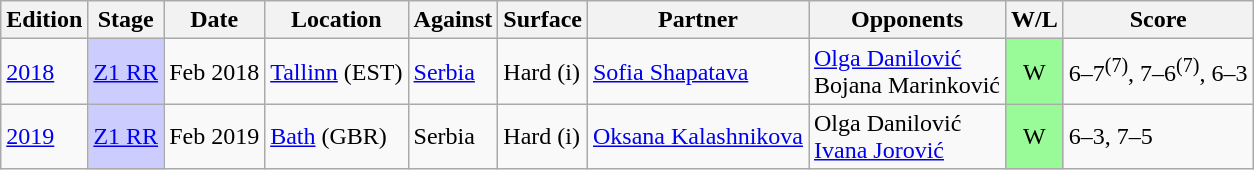<table class=wikitable>
<tr>
<th>Edition</th>
<th>Stage</th>
<th>Date</th>
<th>Location</th>
<th>Against</th>
<th>Surface</th>
<th>Partner</th>
<th>Opponents</th>
<th>W/L</th>
<th>Score</th>
</tr>
<tr>
<td><a href='#'>2018</a></td>
<td style="background:#CCF;"><a href='#'>Z1 RR</a></td>
<td>Feb 2018</td>
<td><a href='#'>Tallinn</a> (EST)</td>
<td> <a href='#'>Serbia</a></td>
<td>Hard (i)</td>
<td><a href='#'>Sofia Shapatava</a></td>
<td><a href='#'>Olga Danilović</a> <br> Bojana Marinković</td>
<td style="text-align:center; background:#98fb98;">W</td>
<td>6–7<sup>(7)</sup>, 7–6<sup>(7)</sup>, 6–3</td>
</tr>
<tr>
<td><a href='#'>2019</a></td>
<td style="background:#CCF;"><a href='#'>Z1 RR</a></td>
<td>Feb 2019</td>
<td><a href='#'>Bath</a> (GBR)</td>
<td> Serbia</td>
<td>Hard (i)</td>
<td><a href='#'>Oksana Kalashnikova</a></td>
<td>Olga Danilović <br> <a href='#'>Ivana Jorović</a></td>
<td style="text-align:center; background:#98fb98;">W</td>
<td>6–3, 7–5</td>
</tr>
</table>
